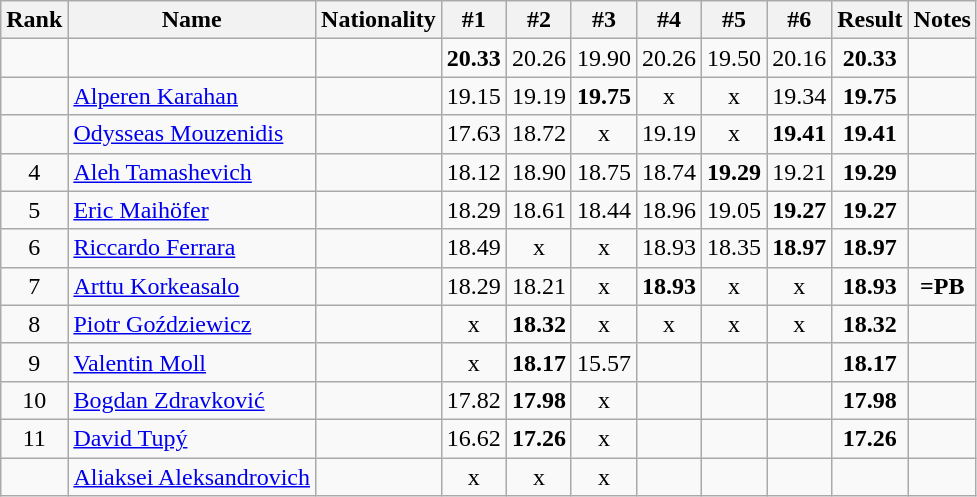<table class="wikitable sortable" style="text-align:center">
<tr>
<th>Rank</th>
<th>Name</th>
<th>Nationality</th>
<th>#1</th>
<th>#2</th>
<th>#3</th>
<th>#4</th>
<th>#5</th>
<th>#6</th>
<th>Result</th>
<th>Notes</th>
</tr>
<tr>
<td></td>
<td align=left></td>
<td align=left></td>
<td><strong>20.33</strong></td>
<td>20.26</td>
<td>19.90</td>
<td>20.26</td>
<td>19.50</td>
<td>20.16</td>
<td><strong>20.33</strong></td>
<td></td>
</tr>
<tr>
<td></td>
<td align=left><a href='#'>Alperen Karahan</a></td>
<td align=left></td>
<td>19.15</td>
<td>19.19</td>
<td><strong>19.75</strong></td>
<td>x</td>
<td>x</td>
<td>19.34</td>
<td><strong>19.75</strong></td>
<td></td>
</tr>
<tr>
<td></td>
<td align=left><a href='#'>Odysseas Mouzenidis</a></td>
<td align=left></td>
<td>17.63</td>
<td>18.72</td>
<td>x</td>
<td>19.19</td>
<td>x</td>
<td><strong>19.41</strong></td>
<td><strong>19.41</strong></td>
<td></td>
</tr>
<tr>
<td>4</td>
<td align=left><a href='#'>Aleh Tamashevich</a></td>
<td align=left></td>
<td>18.12</td>
<td>18.90</td>
<td>18.75</td>
<td>18.74</td>
<td><strong>19.29</strong></td>
<td>19.21</td>
<td><strong>19.29</strong></td>
<td></td>
</tr>
<tr>
<td>5</td>
<td align=left><a href='#'>Eric Maihöfer</a></td>
<td align=left></td>
<td>18.29</td>
<td>18.61</td>
<td>18.44</td>
<td>18.96</td>
<td>19.05</td>
<td><strong>19.27</strong></td>
<td><strong>19.27</strong></td>
<td></td>
</tr>
<tr>
<td>6</td>
<td align=left><a href='#'>Riccardo Ferrara</a></td>
<td align=left></td>
<td>18.49</td>
<td>x</td>
<td>x</td>
<td>18.93</td>
<td>18.35</td>
<td><strong>18.97</strong></td>
<td><strong>18.97</strong></td>
<td></td>
</tr>
<tr>
<td>7</td>
<td align=left><a href='#'>Arttu Korkeasalo</a></td>
<td align=left></td>
<td>18.29</td>
<td>18.21</td>
<td>x</td>
<td><strong>18.93</strong></td>
<td>x</td>
<td>x</td>
<td><strong>18.93</strong></td>
<td><strong>=PB</strong></td>
</tr>
<tr>
<td>8</td>
<td align=left><a href='#'>Piotr Goździewicz</a></td>
<td align=left></td>
<td>x</td>
<td><strong>18.32</strong></td>
<td>x</td>
<td>x</td>
<td>x</td>
<td>x</td>
<td><strong>18.32</strong></td>
<td></td>
</tr>
<tr>
<td>9</td>
<td align=left><a href='#'>Valentin Moll</a></td>
<td align=left></td>
<td>x</td>
<td><strong>18.17</strong></td>
<td>15.57</td>
<td></td>
<td></td>
<td></td>
<td><strong>18.17</strong></td>
<td></td>
</tr>
<tr>
<td>10</td>
<td align=left><a href='#'>Bogdan Zdravković</a></td>
<td align=left></td>
<td>17.82</td>
<td><strong>17.98</strong></td>
<td>x</td>
<td></td>
<td></td>
<td></td>
<td><strong>17.98</strong></td>
<td></td>
</tr>
<tr>
<td>11</td>
<td align=left><a href='#'>David Tupý</a></td>
<td align=left></td>
<td>16.62</td>
<td><strong>17.26</strong></td>
<td>x</td>
<td></td>
<td></td>
<td></td>
<td><strong>17.26</strong></td>
<td></td>
</tr>
<tr>
<td></td>
<td align=left><a href='#'>Aliaksei Aleksandrovich</a></td>
<td align=left></td>
<td>x</td>
<td>x</td>
<td>x</td>
<td></td>
<td></td>
<td></td>
<td><strong></strong></td>
<td></td>
</tr>
</table>
